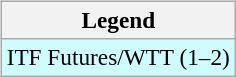<table>
<tr valign=top>
<td><br><table class="wikitable" style=font-size:97%>
<tr>
<th>Legend</th>
</tr>
<tr style="background:#cffcff;">
<td>ITF Futures/WTT (1–2)</td>
</tr>
</table>
</td>
<td></td>
</tr>
</table>
